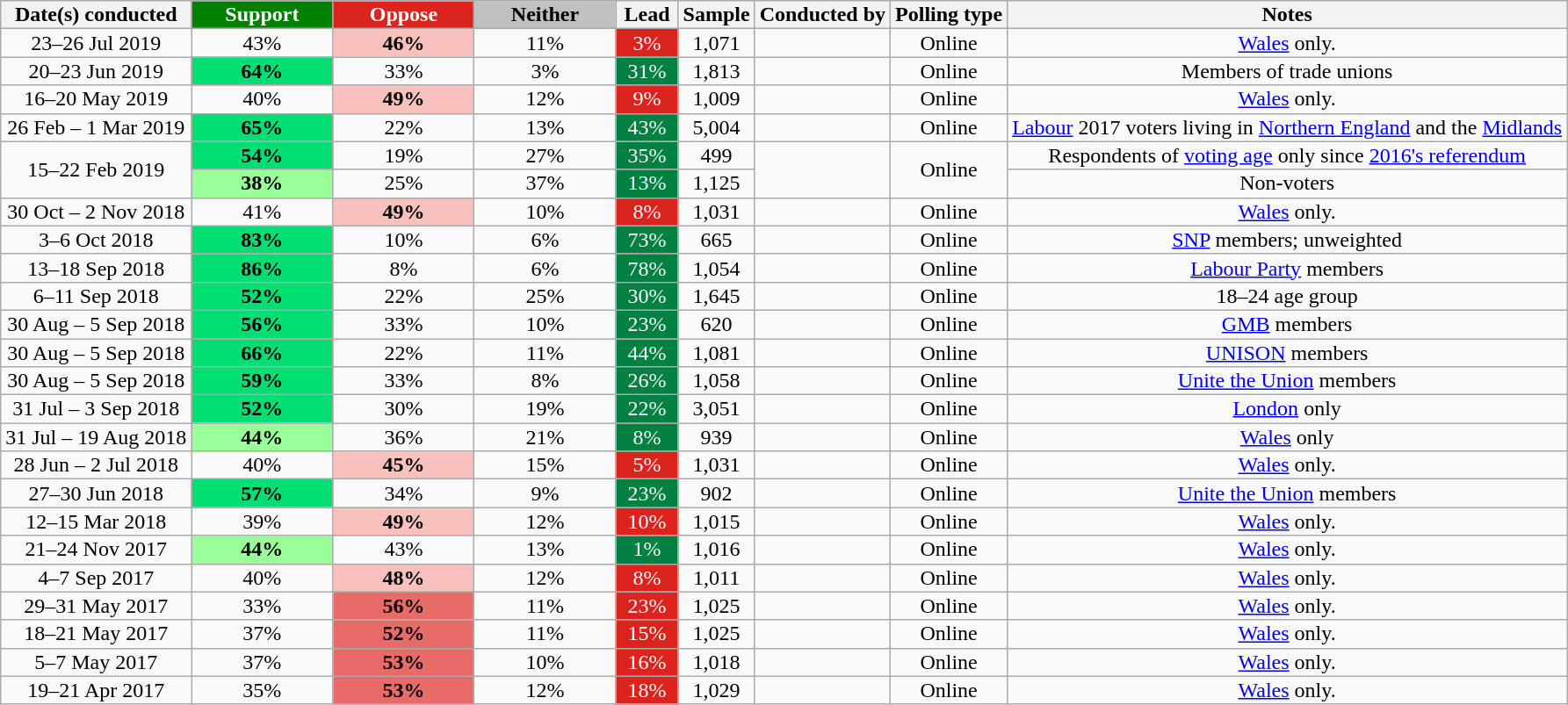<table class="wikitable sortable mw-datatable" style="text-align:center;;line-height:14px;">
<tr>
<th>Date(s) conducted</th>
<th data-sort-type="number" style="background-color:green; color:white; width:100px;">Support</th>
<th data-sort-type="number" style="background-color:#dc241f; color:white; width:100px;">Oppose</th>
<th data-sort-type="number" style="background-color:silver; width:100px;">Neither</th>
<th data-sort-type="number" style="width:40px">Lead</th>
<th data-sort-type="number">Sample</th>
<th>Conducted by</th>
<th>Polling type</th>
<th>Notes</th>
</tr>
<tr>
<td data-sort-value="2019-07-26">23–26 Jul 2019</td>
<td>43%</td>
<td style="background: rgb(248, 193, 190);"><strong>46%</strong></td>
<td>11%</td>
<td style="background: rgb(220, 36, 31); color: white;" data-sort-value="-3%">3%</td>
<td>1,071</td>
<td></td>
<td>Online</td>
<td><a href='#'>Wales</a> only. </td>
</tr>
<tr>
<td data-sort-value="2019-06-23">20–23 Jun 2019</td>
<td style="background: rgb(1, 223, 116);"><strong>64%</strong></td>
<td>33%</td>
<td>3%</td>
<td style="background: rgb(0, 129, 66); color: white;">31%</td>
<td>1,813</td>
<td></td>
<td>Online</td>
<td>Members of trade unions</td>
</tr>
<tr>
<td data-sort-value="2019-07-26">16–20 May 2019</td>
<td>40%</td>
<td style="background: rgb(248, 193, 190);"><strong>49%</strong></td>
<td>12%</td>
<td style="background: rgb(220, 36, 31); color: white;" data-sort-value="-9%">9%</td>
<td>1,009</td>
<td></td>
<td>Online</td>
<td><a href='#'>Wales</a> only. </td>
</tr>
<tr>
<td data-sort-value="2019-03-01">26 Feb – 1 Mar 2019</td>
<td style="background: rgb(1, 223, 116);"><strong>65%</strong></td>
<td>22%</td>
<td>13%</td>
<td style="background: rgb(0, 129, 66); color: white;">43%</td>
<td>5,004</td>
<td></td>
<td>Online</td>
<td><a href='#'>Labour</a> 2017 voters living in <a href='#'>Northern England</a> and the <a href='#'>Midlands</a></td>
</tr>
<tr>
<td rowspan="2" data-sort-value="2019-02-22">15–22 Feb 2019</td>
<td style="background: rgb(1, 223, 116);"><strong>54%</strong></td>
<td>19%</td>
<td>27%</td>
<td style="background: rgb(0, 129, 66); color: white;">35%</td>
<td>499</td>
<td rowspan="2"></td>
<td rowspan="2">Online</td>
<td>Respondents of <a href='#'>voting age</a> only since <a href='#'>2016's referendum</a></td>
</tr>
<tr>
<td style="background: rgb(153, 255, 153);"><strong>38%</strong></td>
<td>25%</td>
<td>37%</td>
<td style="background: rgb(0, 129, 66); color: white;">13%</td>
<td>1,125</td>
<td>Non-voters</td>
</tr>
<tr>
<td data-sort-value="2018-11-02">30 Oct – 2 Nov 2018</td>
<td>41%</td>
<td style="background: rgb(248, 193, 190);"><strong>49%</strong></td>
<td>10%</td>
<td style="background: rgb(220, 36, 31); color: white;" data-sort-value="-8%">8%</td>
<td>1,031</td>
<td></td>
<td>Online</td>
<td><a href='#'>Wales</a> only. </td>
</tr>
<tr>
<td data-sort-value="2018-10-06">3–6 Oct 2018</td>
<td style="background: rgb(1, 223, 116);"><strong>83%</strong></td>
<td>10%</td>
<td>6%</td>
<td style="background: rgb(0, 129, 66); color: white;">73%</td>
<td>665</td>
<td></td>
<td>Online</td>
<td><a href='#'>SNP</a> members; unweighted</td>
</tr>
<tr>
<td data-sort-value="2018-09-18">13–18 Sep 2018</td>
<td style="background: rgb(1, 223, 116);"><strong>86%</strong></td>
<td>8%</td>
<td>6%</td>
<td style="background: rgb(0, 129, 66); color: white;">78%</td>
<td>1,054</td>
<td></td>
<td>Online</td>
<td><a href='#'>Labour Party</a> members</td>
</tr>
<tr>
<td data-sort-value="2018-09-11">6–11 Sep 2018</td>
<td style="background: rgb(1, 223, 116);"><strong>52%</strong></td>
<td>22%</td>
<td>25%</td>
<td style="background: rgb(0, 129, 66); color: white;">30%</td>
<td>1,645</td>
<td></td>
<td>Online</td>
<td>18–24 age group</td>
</tr>
<tr>
<td data-sort-value="2018-09-05">30 Aug – 5 Sep 2018</td>
<td style="background: rgb(1, 223, 116);"><strong>56%</strong></td>
<td>33%</td>
<td>10%</td>
<td style="background: rgb(0, 129, 66); color: white;">23%</td>
<td>620</td>
<td></td>
<td>Online</td>
<td><a href='#'>GMB</a> members</td>
</tr>
<tr>
<td data-sort-value="2018-09-05">30 Aug – 5 Sep 2018</td>
<td style="background: rgb(1, 223, 116);"><strong>66%</strong></td>
<td>22%</td>
<td>11%</td>
<td style="background: rgb(0, 129, 66); color: white;">44%</td>
<td>1,081</td>
<td></td>
<td>Online</td>
<td><a href='#'>UNISON</a> members</td>
</tr>
<tr>
<td data-sort-value="2018-09-05">30 Aug – 5 Sep 2018</td>
<td style="background: rgb(1, 223, 116);"><strong>59%</strong></td>
<td>33%</td>
<td>8%</td>
<td style="background: rgb(0, 129, 66); color: white;">26%</td>
<td>1,058</td>
<td></td>
<td>Online</td>
<td><a href='#'>Unite the Union</a> members</td>
</tr>
<tr>
<td data-sort-value="2018-09-03">31 Jul – 3 Sep 2018</td>
<td style="background: rgb(1, 223, 116);"><strong>52%</strong></td>
<td>30%</td>
<td>19%</td>
<td style="background: rgb(0, 129, 66); color: white;">22%</td>
<td>3,051</td>
<td></td>
<td>Online</td>
<td><a href='#'>London</a> only</td>
</tr>
<tr>
<td data-sort-value="2018-08-19">31 Jul – 19 Aug 2018</td>
<td style="background: rgb(153, 255, 153);"><strong>44%</strong></td>
<td>36%</td>
<td>21%</td>
<td style="background: rgb(0, 129, 66); color: white;">8%</td>
<td>939</td>
<td></td>
<td>Online</td>
<td><a href='#'>Wales</a> only</td>
</tr>
<tr>
<td data-sort-value="2018-07-02">28 Jun – 2 Jul 2018</td>
<td>40%</td>
<td style="background: rgb(248, 193, 190);"><strong>45%</strong></td>
<td>15%</td>
<td style="background: rgb(220, 36, 31); color: white;" data-sort-value="-5%">5%</td>
<td>1,031</td>
<td></td>
<td>Online</td>
<td><a href='#'>Wales</a> only. </td>
</tr>
<tr>
<td data-sort-value="2018-06-30">27–30 Jun 2018</td>
<td style="background: rgb(1, 223, 116);"><strong>57%</strong></td>
<td>34%</td>
<td>9%</td>
<td style="background: rgb(0, 129, 66); color: white;">23%</td>
<td>902</td>
<td></td>
<td>Online</td>
<td><a href='#'>Unite the Union</a> members</td>
</tr>
<tr>
<td data-sort-value="2018-03-15">12–15 Mar 2018</td>
<td>39%</td>
<td style="background: rgb(248, 193, 190);"><strong>49%</strong></td>
<td>12%</td>
<td style="background: rgb(220, 36, 31); color: white;" data-sort-value="-10%">10%</td>
<td>1,015</td>
<td></td>
<td>Online</td>
<td><a href='#'>Wales</a> only. </td>
</tr>
<tr>
<td data-sort-value="2017-11-24">21–24 Nov 2017</td>
<td style="background: rgb(153, 255, 153);"><strong>44%</strong></td>
<td>43%</td>
<td>13%</td>
<td style="background: rgb(0, 129, 66); color: white;">1%</td>
<td>1,016</td>
<td></td>
<td>Online</td>
<td><a href='#'>Wales</a> only. </td>
</tr>
<tr>
<td data-sort-value="2017-09-07">4–7 Sep 2017</td>
<td>40%</td>
<td style="background: rgb(248, 193, 190);"><strong>48%</strong></td>
<td>12%</td>
<td style="background: rgb(220, 36, 31); color: white;" data-sort-value="-8%">8%</td>
<td>1,011</td>
<td></td>
<td>Online</td>
<td><a href='#'>Wales</a> only. </td>
</tr>
<tr>
<td data-sort-value="2017-05-31">29–31 May 2017</td>
<td>33%</td>
<td style="background: rgb(233, 107, 103);"><strong>56%</strong></td>
<td>11%</td>
<td style="background: rgb(220, 36, 31); color: white;" data-sort-value="-23%">23%</td>
<td>1,025</td>
<td></td>
<td>Online</td>
<td><a href='#'>Wales</a> only. </td>
</tr>
<tr>
<td data-sort-value="2017-05-21">18–21 May 2017</td>
<td>37%</td>
<td style="background: rgb(233, 107, 103);"><strong>52%</strong></td>
<td>11%</td>
<td style="background: rgb(220, 36, 31); color: white;" data-sort-value="-15%">15%</td>
<td>1,025</td>
<td></td>
<td>Online</td>
<td><a href='#'>Wales</a> only. </td>
</tr>
<tr>
<td data-sort-value="2017-05-07">5–7 May 2017</td>
<td>37%</td>
<td style="background: rgb(233, 107, 103);"><strong>53%</strong></td>
<td>10%</td>
<td style="background: rgb(220, 36, 31); color: white;" data-sort-value="-16%">16%</td>
<td>1,018</td>
<td></td>
<td>Online</td>
<td><a href='#'>Wales</a> only. </td>
</tr>
<tr>
<td data-sort-value="2017-04-21">19–21 Apr 2017</td>
<td>35%</td>
<td style="background: rgb(233, 107, 103);"><strong>53%</strong></td>
<td>12%</td>
<td style="background: rgb(220, 36, 31); color: white;" data-sort-value="-18%">18%</td>
<td>1,029</td>
<td></td>
<td>Online</td>
<td><a href='#'>Wales</a> only. </td>
</tr>
</table>
